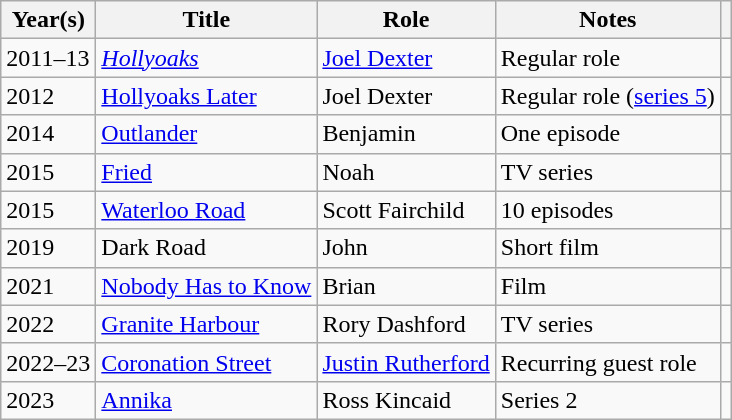<table class="wikitable">
<tr>
<th>Year(s)</th>
<th>Title</th>
<th>Role</th>
<th>Notes</th>
<th></th>
</tr>
<tr>
<td>2011–13</td>
<td><em><a href='#'>Hollyoaks</a></td>
<td><a href='#'>Joel Dexter</a></td>
<td>Regular role</td>
<td style="text-align:center;"></td>
</tr>
<tr>
<td>2012</td>
<td></em><a href='#'>Hollyoaks Later</a><em></td>
<td>Joel Dexter</td>
<td>Regular role (<a href='#'>series 5</a>)</td>
<td style="text-align:center;"></td>
</tr>
<tr>
<td>2014</td>
<td></em><a href='#'>Outlander</a><em></td>
<td>Benjamin</td>
<td>One episode</td>
<td style="text-align:center;"></td>
</tr>
<tr>
<td>2015</td>
<td></em><a href='#'>Fried</a><em></td>
<td>Noah</td>
<td>TV series</td>
<td style="text-align:center;"></td>
</tr>
<tr>
<td>2015</td>
<td></em><a href='#'>Waterloo Road</a><em></td>
<td>Scott Fairchild</td>
<td>10 episodes</td>
<td style="text-align:center;"></td>
</tr>
<tr>
<td>2019</td>
<td></em>Dark Road<em></td>
<td>John</td>
<td>Short film</td>
<td style="text-align:center;"></td>
</tr>
<tr>
<td>2021</td>
<td></em><a href='#'>Nobody Has to Know</a><em></td>
<td>Brian</td>
<td>Film</td>
<td style="text-align:center;"></td>
</tr>
<tr>
<td>2022</td>
<td></em><a href='#'>Granite Harbour</a><em></td>
<td>Rory Dashford</td>
<td>TV series</td>
<td style="text-align:center;"></td>
</tr>
<tr>
<td>2022–23</td>
<td></em><a href='#'>Coronation Street</a><em></td>
<td><a href='#'>Justin Rutherford</a></td>
<td>Recurring guest role</td>
<td style="text-align:center;"></td>
</tr>
<tr>
<td>2023</td>
<td></em><a href='#'>Annika</a><em></td>
<td>Ross Kincaid</td>
<td>Series 2</td>
<td style="text-align:center;"></td>
</tr>
</table>
